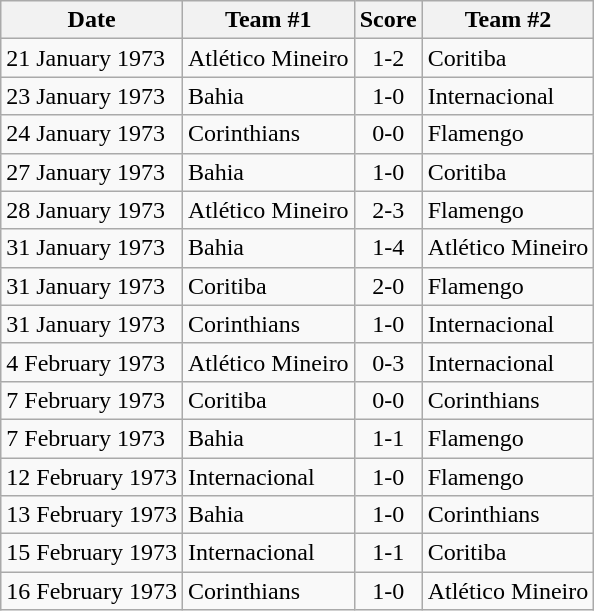<table class="wikitable">
<tr>
<th>Date</th>
<th>Team #1</th>
<th>Score</th>
<th>Team #2</th>
</tr>
<tr>
<td>21 January 1973</td>
<td>Atlético Mineiro</td>
<td align="center">1-2</td>
<td>Coritiba</td>
</tr>
<tr>
<td>23 January 1973</td>
<td>Bahia</td>
<td align="center">1-0</td>
<td>Internacional</td>
</tr>
<tr>
<td>24 January 1973</td>
<td>Corinthians</td>
<td align="center">0-0</td>
<td>Flamengo</td>
</tr>
<tr>
<td>27 January 1973</td>
<td>Bahia</td>
<td align="center">1-0</td>
<td>Coritiba</td>
</tr>
<tr>
<td>28 January 1973</td>
<td>Atlético Mineiro</td>
<td align="center">2-3</td>
<td>Flamengo</td>
</tr>
<tr>
<td>31 January 1973</td>
<td>Bahia</td>
<td align="center">1-4</td>
<td>Atlético Mineiro</td>
</tr>
<tr>
<td>31 January 1973</td>
<td>Coritiba</td>
<td align="center">2-0</td>
<td>Flamengo</td>
</tr>
<tr>
<td>31 January 1973</td>
<td>Corinthians</td>
<td align="center">1-0</td>
<td>Internacional</td>
</tr>
<tr>
<td>4 February 1973</td>
<td>Atlético Mineiro</td>
<td align="center">0-3</td>
<td>Internacional</td>
</tr>
<tr>
<td>7 February 1973</td>
<td>Coritiba</td>
<td align="center">0-0</td>
<td>Corinthians</td>
</tr>
<tr>
<td>7 February 1973</td>
<td>Bahia</td>
<td align="center">1-1</td>
<td>Flamengo</td>
</tr>
<tr>
<td>12 February 1973</td>
<td>Internacional</td>
<td align="center">1-0</td>
<td>Flamengo</td>
</tr>
<tr>
<td>13 February 1973</td>
<td>Bahia</td>
<td align="center">1-0</td>
<td>Corinthians</td>
</tr>
<tr>
<td>15 February 1973</td>
<td>Internacional</td>
<td align="center">1-1</td>
<td>Coritiba</td>
</tr>
<tr>
<td>16 February 1973</td>
<td>Corinthians</td>
<td align="center">1-0</td>
<td>Atlético Mineiro</td>
</tr>
</table>
